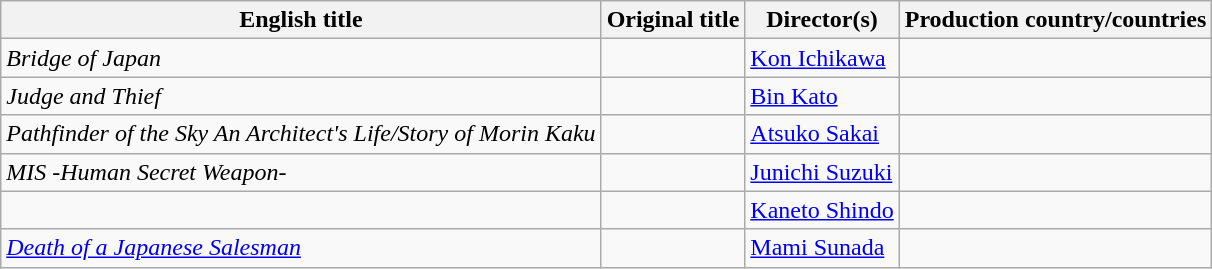<table class="sortable wikitable">
<tr>
<th>English title</th>
<th>Original title</th>
<th>Director(s)</th>
<th>Production country/countries</th>
</tr>
<tr>
<td><em>Bridge of Japan</em></td>
<td></td>
<td><a href='#'>Kon Ichikawa</a></td>
<td></td>
</tr>
<tr>
<td><em>Judge and Thief</em></td>
<td></td>
<td><a href='#'>Bin Kato</a></td>
<td></td>
</tr>
<tr>
<td><em>Pathfinder of the Sky An Architect's Life/Story of Morin Kaku</em></td>
<td></td>
<td><a href='#'>Atsuko Sakai</a></td>
<td></td>
</tr>
<tr>
<td><em>MIS -Human Secret Weapon-</em></td>
<td></td>
<td><a href='#'>Junichi Suzuki</a></td>
<td><br></td>
</tr>
<tr>
<td></td>
<td></td>
<td><a href='#'>Kaneto Shindo</a></td>
<td></td>
</tr>
<tr>
<td><em><a href='#'>Death of a Japanese Salesman</a></em></td>
<td></td>
<td><a href='#'>Mami Sunada</a></td>
<td></td>
</tr>
</table>
